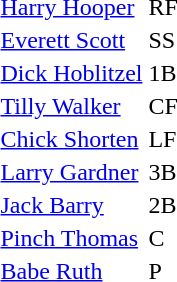<table>
<tr>
<td><a href='#'>Harry Hooper</a></td>
<td>RF</td>
</tr>
<tr>
<td><a href='#'>Everett Scott</a></td>
<td>SS</td>
</tr>
<tr>
<td><a href='#'>Dick Hoblitzel</a></td>
<td>1B</td>
</tr>
<tr>
<td><a href='#'>Tilly Walker</a></td>
<td>CF</td>
</tr>
<tr>
<td><a href='#'>Chick Shorten</a></td>
<td>LF</td>
</tr>
<tr>
<td><a href='#'>Larry Gardner</a></td>
<td>3B</td>
</tr>
<tr>
<td><a href='#'>Jack Barry</a></td>
<td>2B</td>
</tr>
<tr>
<td><a href='#'>Pinch Thomas</a></td>
<td>C</td>
</tr>
<tr>
<td><a href='#'>Babe Ruth</a></td>
<td>P</td>
</tr>
<tr>
</tr>
</table>
